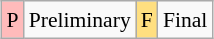<table class="wikitable" style="margin:0.5em auto; font-size:90%; line-height:1.25em; text-align:center;">
<tr>
<td style="background-color:#FFBBBB;">P</td>
<td>Preliminary</td>
<td style="background-color:#FFDF80;">F</td>
<td>Final</td>
</tr>
</table>
